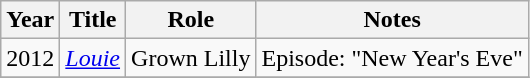<table class="wikitable sortable">
<tr>
<th>Year</th>
<th>Title</th>
<th>Role</th>
<th class="unsortable">Notes</th>
</tr>
<tr>
<td>2012</td>
<td><em><a href='#'>Louie</a></em></td>
<td>Grown Lilly</td>
<td>Episode: "New Year's Eve"</td>
</tr>
<tr>
</tr>
</table>
